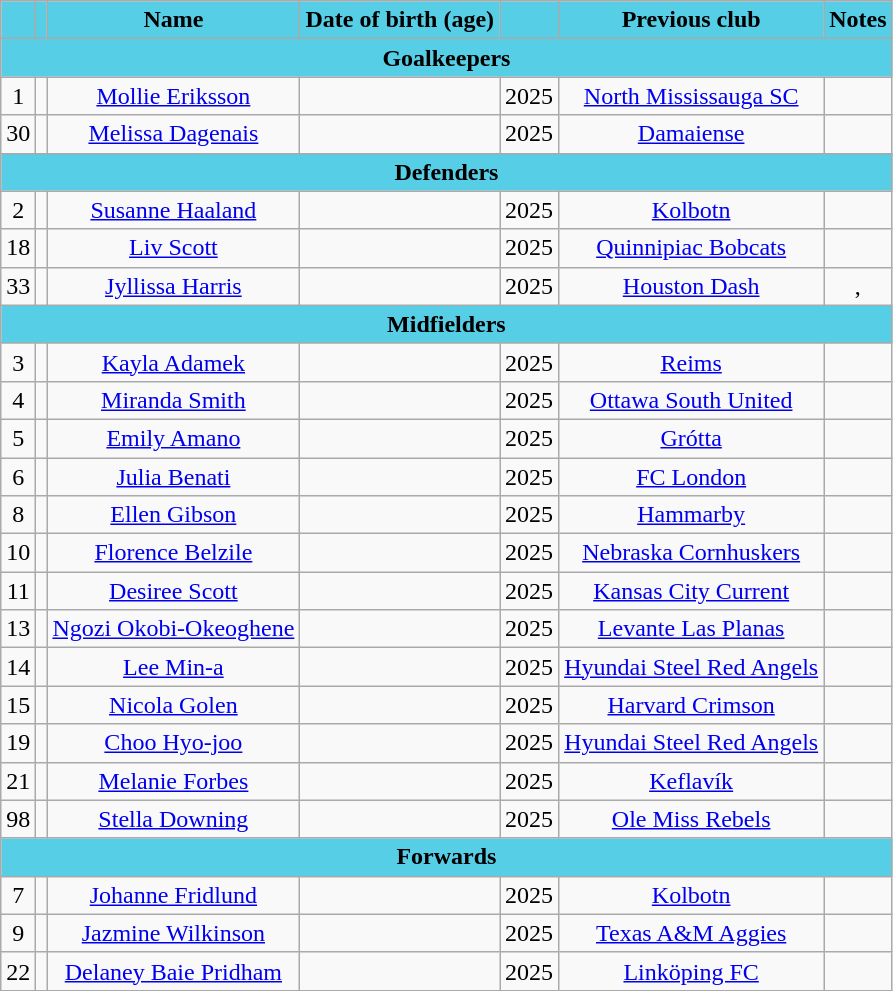<table class="wikitable" style="text-align:center;">
<tr>
<th style="background:#55cee6; color:black;"></th>
<th style="background:#55cee6; color:black;"></th>
<th style="background:#55cee6; color:black;">Name</th>
<th style="background:#55cee6; color:black;">Date of birth (age)</th>
<th style="background:#55cee6; color:black;"></th>
<th style="background:#55cee6; color:black;">Previous club</th>
<th style="background:#55cee6; color:black;">Notes</th>
</tr>
<tr>
<th colspan="7" style="background:#55cee6; color:black; ">Goalkeepers</th>
</tr>
<tr>
<td>1</td>
<td></td>
<td><a href='#'>Mollie Eriksson</a></td>
<td></td>
<td>2025</td>
<td> <a href='#'>North Mississauga SC</a></td>
<td></td>
</tr>
<tr>
<td>30</td>
<td></td>
<td><a href='#'>Melissa Dagenais</a></td>
<td></td>
<td>2025</td>
<td> <a href='#'>Damaiense</a></td>
<td></td>
</tr>
<tr>
<th colspan="7" style="background:#55cee6; color:black; ">Defenders</th>
</tr>
<tr>
<td>2</td>
<td></td>
<td><a href='#'>Susanne Haaland</a></td>
<td></td>
<td>2025</td>
<td> <a href='#'>Kolbotn</a></td>
<td></td>
</tr>
<tr>
<td>18</td>
<td></td>
<td><a href='#'>Liv Scott</a></td>
<td></td>
<td>2025</td>
<td> <a href='#'>Quinnipiac Bobcats</a></td>
<td></td>
</tr>
<tr>
<td>33</td>
<td></td>
<td><a href='#'>Jyllissa Harris</a></td>
<td></td>
<td>2025</td>
<td> <a href='#'>Houston Dash</a></td>
<td>, </td>
</tr>
<tr>
<th colspan="7" style="background:#55cee6; color:black; ">Midfielders</th>
</tr>
<tr>
<td>3</td>
<td></td>
<td><a href='#'>Kayla Adamek</a></td>
<td></td>
<td>2025</td>
<td> <a href='#'>Reims</a></td>
<td></td>
</tr>
<tr>
<td>4</td>
<td></td>
<td><a href='#'>Miranda Smith</a></td>
<td></td>
<td>2025</td>
<td> <a href='#'>Ottawa South United</a></td>
<td></td>
</tr>
<tr>
<td>5</td>
<td></td>
<td><a href='#'>Emily Amano</a></td>
<td></td>
<td>2025</td>
<td> <a href='#'>Grótta</a></td>
<td></td>
</tr>
<tr>
<td>6</td>
<td></td>
<td><a href='#'>Julia Benati</a></td>
<td></td>
<td>2025</td>
<td> <a href='#'>FC London</a></td>
<td></td>
</tr>
<tr>
<td>8</td>
<td></td>
<td><a href='#'>Ellen Gibson</a></td>
<td></td>
<td>2025</td>
<td> <a href='#'>Hammarby</a></td>
<td></td>
</tr>
<tr>
<td>10</td>
<td></td>
<td><a href='#'>Florence Belzile</a></td>
<td></td>
<td>2025</td>
<td> <a href='#'>Nebraska Cornhuskers</a></td>
<td></td>
</tr>
<tr>
<td>11</td>
<td></td>
<td><a href='#'>Desiree Scott</a></td>
<td></td>
<td>2025</td>
<td> <a href='#'>Kansas City Current</a></td>
<td></td>
</tr>
<tr>
<td>13</td>
<td></td>
<td><a href='#'>Ngozi Okobi-Okeoghene</a></td>
<td></td>
<td>2025</td>
<td> <a href='#'>Levante Las Planas</a></td>
<td></td>
</tr>
<tr>
<td>14</td>
<td></td>
<td><a href='#'>Lee Min-a</a></td>
<td></td>
<td>2025</td>
<td> <a href='#'>Hyundai Steel Red Angels</a></td>
<td></td>
</tr>
<tr>
<td>15</td>
<td></td>
<td><a href='#'>Nicola Golen</a></td>
<td></td>
<td>2025</td>
<td> <a href='#'>Harvard Crimson</a></td>
<td></td>
</tr>
<tr>
<td>19</td>
<td></td>
<td><a href='#'>Choo Hyo-joo</a></td>
<td></td>
<td>2025</td>
<td> <a href='#'>Hyundai Steel Red Angels</a></td>
<td></td>
</tr>
<tr>
<td>21</td>
<td></td>
<td><a href='#'>Melanie Forbes</a></td>
<td></td>
<td>2025</td>
<td> <a href='#'>Keflavík</a></td>
<td></td>
</tr>
<tr>
<td>98</td>
<td></td>
<td><a href='#'>Stella Downing</a></td>
<td></td>
<td>2025</td>
<td> <a href='#'>Ole Miss Rebels</a></td>
<td></td>
</tr>
<tr>
<th colspan="7" style="background:#55cee6; color:black; ">Forwards</th>
</tr>
<tr>
<td>7</td>
<td></td>
<td><a href='#'>Johanne Fridlund</a></td>
<td></td>
<td>2025</td>
<td> <a href='#'>Kolbotn</a></td>
<td></td>
</tr>
<tr>
<td>9</td>
<td></td>
<td><a href='#'>Jazmine Wilkinson</a></td>
<td></td>
<td>2025</td>
<td> <a href='#'>Texas A&M Aggies</a></td>
<td></td>
</tr>
<tr>
<td>22</td>
<td></td>
<td><a href='#'>Delaney Baie Pridham</a></td>
<td></td>
<td>2025</td>
<td> <a href='#'>Linköping FC</a></td>
<td></td>
</tr>
</table>
